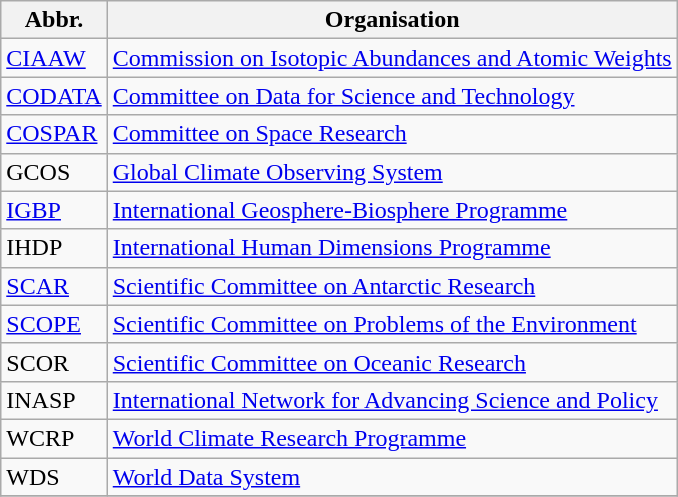<table class="sortable wikitable">
<tr>
<th>Abbr.</th>
<th>Organisation</th>
</tr>
<tr>
<td><a href='#'>CIAAW</a></td>
<td><a href='#'>Commission on Isotopic Abundances and Atomic Weights</a></td>
</tr>
<tr>
<td><a href='#'>CODATA</a></td>
<td><a href='#'>Committee on Data for Science and Technology</a></td>
</tr>
<tr>
<td><a href='#'>COSPAR</a></td>
<td><a href='#'>Committee on Space Research</a></td>
</tr>
<tr>
<td>GCOS</td>
<td><a href='#'>Global Climate Observing System</a></td>
</tr>
<tr>
<td><a href='#'>IGBP</a></td>
<td><a href='#'>International Geosphere-Biosphere Programme</a></td>
</tr>
<tr>
<td>IHDP</td>
<td><a href='#'>International Human Dimensions Programme</a></td>
</tr>
<tr>
<td><a href='#'>SCAR</a></td>
<td><a href='#'>Scientific Committee on Antarctic Research</a></td>
</tr>
<tr>
<td><a href='#'>SCOPE</a></td>
<td><a href='#'>Scientific Committee on Problems of the Environment</a></td>
</tr>
<tr>
<td>SCOR</td>
<td><a href='#'>Scientific Committee on Oceanic Research</a></td>
</tr>
<tr>
<td>INASP</td>
<td><a href='#'>International Network for Advancing Science and Policy</a></td>
</tr>
<tr>
<td>WCRP</td>
<td><a href='#'>World Climate Research Programme</a></td>
</tr>
<tr>
<td>WDS</td>
<td><a href='#'>World Data System</a></td>
</tr>
<tr>
</tr>
</table>
